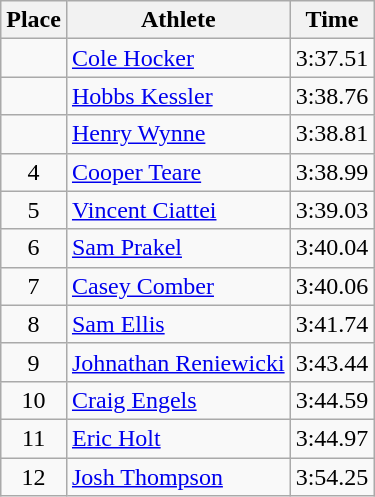<table class="wikitable">
<tr>
<th>Place</th>
<th>Athlete</th>
<th>Time</th>
</tr>
<tr>
<td align=center></td>
<td><a href='#'>Cole Hocker</a></td>
<td>3:37.51</td>
</tr>
<tr>
<td align=center></td>
<td><a href='#'>Hobbs Kessler</a></td>
<td>3:38.76</td>
</tr>
<tr>
<td align=center></td>
<td><a href='#'>Henry Wynne</a></td>
<td>3:38.81</td>
</tr>
<tr>
<td align=center>4</td>
<td><a href='#'>Cooper Teare</a></td>
<td>3:38.99</td>
</tr>
<tr>
<td align=center>5</td>
<td><a href='#'>Vincent Ciattei</a></td>
<td>3:39.03</td>
</tr>
<tr>
<td align=center>6</td>
<td><a href='#'>Sam Prakel</a></td>
<td>3:40.04</td>
</tr>
<tr>
<td align=center>7</td>
<td><a href='#'>Casey Comber</a></td>
<td>3:40.06</td>
</tr>
<tr>
<td align=center>8</td>
<td><a href='#'>Sam Ellis</a></td>
<td>3:41.74</td>
</tr>
<tr>
<td align=center>9</td>
<td><a href='#'>Johnathan Reniewicki</a></td>
<td>3:43.44</td>
</tr>
<tr>
<td align=center>10</td>
<td><a href='#'>Craig Engels</a></td>
<td>3:44.59</td>
</tr>
<tr>
<td align=center>11</td>
<td><a href='#'>Eric Holt</a></td>
<td>3:44.97</td>
</tr>
<tr>
<td align=center>12</td>
<td><a href='#'>Josh Thompson</a></td>
<td>3:54.25</td>
</tr>
</table>
